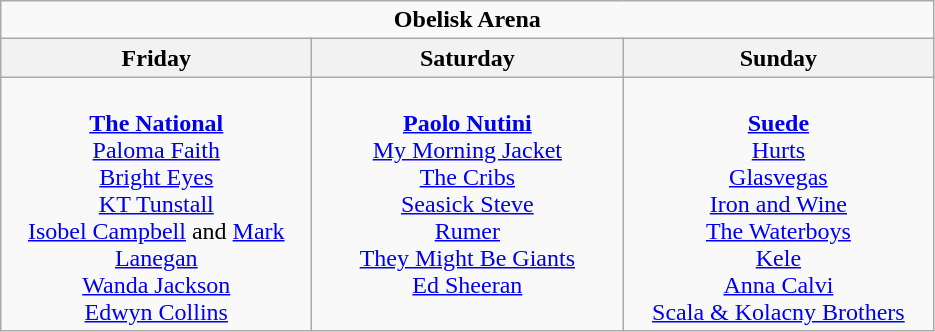<table class="wikitable">
<tr>
<td colspan="3" align="center"><strong>Obelisk Arena</strong></td>
</tr>
<tr>
<th>Friday</th>
<th>Saturday</th>
<th>Sunday</th>
</tr>
<tr>
<td valign="top" align="center" width=200><br><strong><a href='#'>The National</a></strong>
<br><a href='#'>Paloma Faith</a>
<br><a href='#'>Bright Eyes</a>
<br><a href='#'>KT Tunstall</a>
<br><a href='#'>Isobel Campbell</a> and <a href='#'>Mark Lanegan</a>
<br><a href='#'>Wanda Jackson</a>
<br><a href='#'>Edwyn Collins</a></td>
<td valign="top" align="center" width=200><br><strong><a href='#'>Paolo Nutini</a></strong>
<br><a href='#'>My Morning Jacket</a>
<br><a href='#'>The Cribs</a>
<br><a href='#'>Seasick Steve</a>
<br><a href='#'>Rumer</a>
<br><a href='#'>They Might Be Giants</a>
<br><a href='#'>Ed Sheeran</a></td>
<td valign="top" align="center" width=200><br><strong><a href='#'>Suede</a></strong>
<br><a href='#'>Hurts</a>
<br><a href='#'>Glasvegas</a>
<br><a href='#'>Iron and Wine</a>
<br><a href='#'>The Waterboys</a>
<br><a href='#'>Kele</a>
<br><a href='#'>Anna Calvi</a>
<br><a href='#'>Scala & Kolacny Brothers</a></td>
</tr>
</table>
